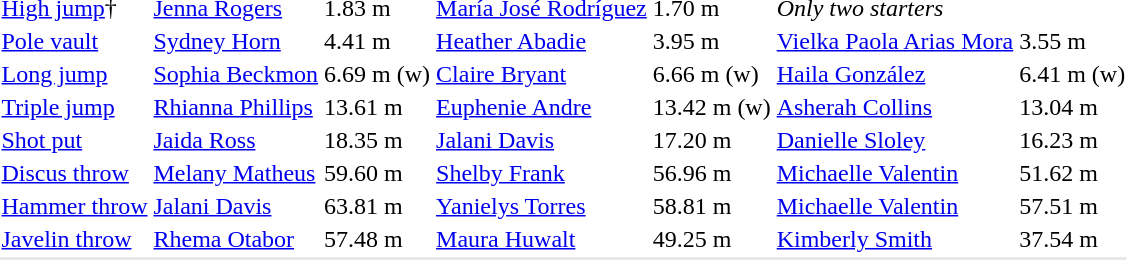<table>
<tr>
<td><a href='#'>High jump</a>†</td>
<td><a href='#'>Jenna Rogers</a><br></td>
<td>1.83 m</td>
<td><a href='#'>María José Rodríguez</a><br></td>
<td>1.70 m</td>
<td colspan=2><em>Only two starters</em></td>
</tr>
<tr>
<td><a href='#'>Pole vault</a></td>
<td><a href='#'>Sydney Horn</a><br></td>
<td>4.41 m </td>
<td><a href='#'>Heather Abadie</a><br></td>
<td>3.95 m</td>
<td><a href='#'>Vielka Paola Arias Mora</a><br></td>
<td>3.55 m</td>
</tr>
<tr>
<td><a href='#'>Long jump</a></td>
<td><a href='#'>Sophia Beckmon</a><br></td>
<td>6.69 m (w)</td>
<td><a href='#'>Claire Bryant</a><br></td>
<td>6.66 m (w)</td>
<td><a href='#'>Haila González</a><br></td>
<td>6.41 m (w)</td>
</tr>
<tr>
<td><a href='#'>Triple jump</a></td>
<td><a href='#'>Rhianna Phillips</a><br></td>
<td>13.61 m</td>
<td><a href='#'>Euphenie Andre</a><br></td>
<td>13.42 m (w)</td>
<td><a href='#'>Asherah Collins</a><br></td>
<td>13.04 m</td>
</tr>
<tr>
<td><a href='#'>Shot put</a></td>
<td><a href='#'>Jaida Ross</a><br></td>
<td>18.35 m</td>
<td><a href='#'>Jalani Davis</a><br></td>
<td>17.20 m</td>
<td><a href='#'>Danielle Sloley</a><br></td>
<td>16.23 m</td>
</tr>
<tr>
<td><a href='#'>Discus throw</a></td>
<td><a href='#'>Melany Matheus</a><br></td>
<td>59.60 m</td>
<td><a href='#'>Shelby Frank</a><br></td>
<td>56.96 m</td>
<td><a href='#'>Michaelle Valentin</a><br></td>
<td>51.62 m</td>
</tr>
<tr>
<td><a href='#'>Hammer throw</a></td>
<td><a href='#'>Jalani Davis</a><br></td>
<td>63.81 m</td>
<td><a href='#'>Yanielys Torres</a><br></td>
<td>58.81 m</td>
<td><a href='#'>Michaelle Valentin</a><br></td>
<td>57.51 m</td>
</tr>
<tr>
<td><a href='#'>Javelin throw</a></td>
<td><a href='#'>Rhema Otabor</a><br></td>
<td>57.48 m </td>
<td><a href='#'>Maura Huwalt</a><br></td>
<td>49.25 m</td>
<td><a href='#'>Kimberly Smith</a><br></td>
<td>37.54 m</td>
</tr>
<tr style="background:#e8e8e8;">
<td colspan=7></td>
</tr>
</table>
